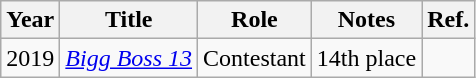<table class="wikitable sortable">
<tr>
<th>Year</th>
<th>Title</th>
<th>Role</th>
<th>Notes</th>
<th>Ref.</th>
</tr>
<tr>
<td>2019</td>
<td><em><a href='#'>Bigg Boss 13</a></em></td>
<td>Contestant</td>
<td>14th place</td>
<td></td>
</tr>
</table>
